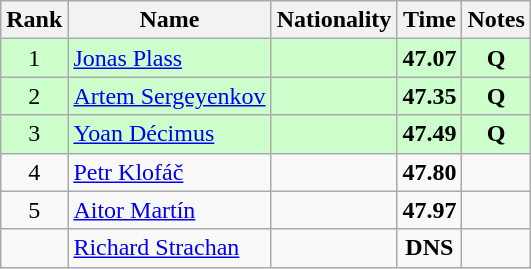<table class="wikitable sortable" style="text-align:center">
<tr>
<th>Rank</th>
<th>Name</th>
<th>Nationality</th>
<th>Time</th>
<th>Notes</th>
</tr>
<tr bgcolor=ccffcc>
<td>1</td>
<td align=left><a href='#'>Jonas Plass</a></td>
<td align=left></td>
<td><strong>47.07</strong></td>
<td><strong>Q</strong></td>
</tr>
<tr bgcolor=ccffcc>
<td>2</td>
<td align=left><a href='#'>Artem Sergeyenkov</a></td>
<td align=left></td>
<td><strong>47.35</strong></td>
<td><strong>Q</strong></td>
</tr>
<tr bgcolor=ccffcc>
<td>3</td>
<td align=left><a href='#'>Yoan Décimus</a></td>
<td align=left></td>
<td><strong>47.49</strong></td>
<td><strong>Q</strong></td>
</tr>
<tr>
<td>4</td>
<td align=left><a href='#'>Petr Klofáč</a></td>
<td align=left></td>
<td><strong>47.80</strong></td>
<td></td>
</tr>
<tr>
<td>5</td>
<td align=left><a href='#'>Aitor Martín</a></td>
<td align=left></td>
<td><strong>47.97</strong></td>
<td></td>
</tr>
<tr>
<td></td>
<td align=left><a href='#'>Richard Strachan</a></td>
<td align=left></td>
<td><strong>DNS</strong></td>
<td></td>
</tr>
</table>
